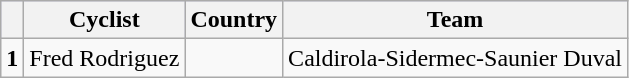<table class="wikitable">
<tr style="background:#ccccff;">
<th></th>
<th>Cyclist</th>
<th>Country</th>
<th>Team</th>
</tr>
<tr>
<td><strong>1</strong></td>
<td>Fred Rodriguez</td>
<td></td>
<td>Caldirola-Sidermec-Saunier Duval</td>
</tr>
</table>
